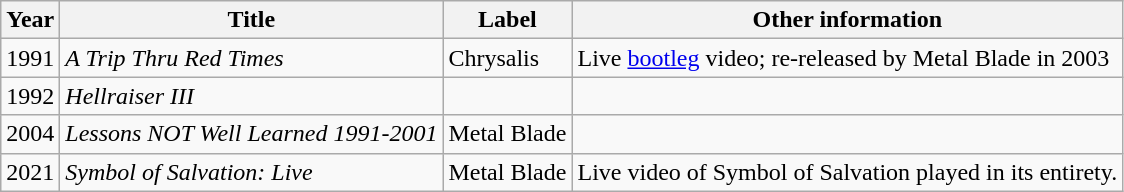<table class="wikitable">
<tr>
<th style="text-align:center; vertical-align:top;">Year</th>
<th style="text-align:center; vertical-align:top;">Title</th>
<th style="text-align:center; vertical-align:top;">Label</th>
<th style="text-align:center; vertical-align:top;">Other information</th>
</tr>
<tr>
<td>1991</td>
<td><em>A Trip Thru Red Times</em></td>
<td>Chrysalis</td>
<td>Live <a href='#'>bootleg</a> video; re-released by Metal Blade in 2003</td>
</tr>
<tr>
<td>1992</td>
<td><em>Hellraiser III</em></td>
<td></td>
<td></td>
</tr>
<tr>
<td>2004</td>
<td><em>Lessons NOT Well Learned 1991-2001</em></td>
<td>Metal Blade</td>
<td></td>
</tr>
<tr>
<td>2021</td>
<td><em>Symbol of Salvation: Live</em></td>
<td>Metal Blade</td>
<td>Live video of Symbol of Salvation played in its entirety.</td>
</tr>
</table>
